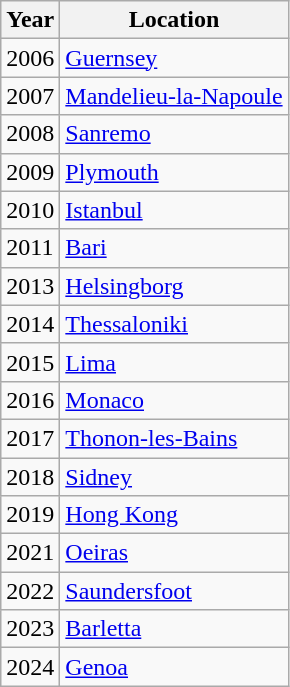<table class="wikitable">
<tr>
<th scope="col">Year</th>
<th scope="col">Location</th>
</tr>
<tr>
<td>2006</td>
<td> <a href='#'>Guernsey</a></td>
</tr>
<tr>
<td>2007</td>
<td> <a href='#'>Mandelieu-la-Napoule</a></td>
</tr>
<tr>
<td>2008</td>
<td> <a href='#'>Sanremo</a></td>
</tr>
<tr>
<td>2009</td>
<td> <a href='#'>Plymouth</a></td>
</tr>
<tr>
<td>2010</td>
<td> <a href='#'>Istanbul</a></td>
</tr>
<tr>
<td>2011</td>
<td> <a href='#'>Bari</a></td>
</tr>
<tr>
<td>2013</td>
<td> <a href='#'>Helsingborg</a></td>
</tr>
<tr>
<td>2014</td>
<td> <a href='#'>Thessaloniki</a></td>
</tr>
<tr>
<td>2015</td>
<td> <a href='#'>Lima</a></td>
</tr>
<tr>
<td>2016</td>
<td> <a href='#'>Monaco</a></td>
</tr>
<tr>
<td>2017</td>
<td> <a href='#'>Thonon-les-Bains</a></td>
</tr>
<tr>
<td>2018</td>
<td> <a href='#'>Sidney</a></td>
</tr>
<tr>
<td>2019</td>
<td> <a href='#'>Hong Kong</a></td>
</tr>
<tr>
<td>2021</td>
<td> <a href='#'>Oeiras</a></td>
</tr>
<tr>
<td>2022</td>
<td> <a href='#'>Saundersfoot</a></td>
</tr>
<tr>
<td>2023</td>
<td> <a href='#'>Barletta</a></td>
</tr>
<tr>
<td>2024</td>
<td> <a href='#'>Genoa</a></td>
</tr>
</table>
